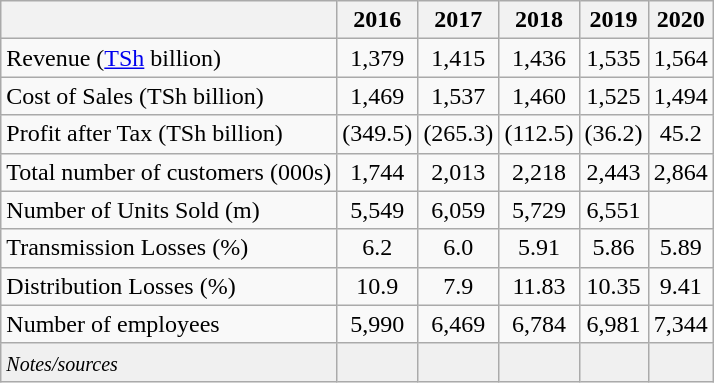<table class="wikitable" style="margin:0.5em auto; text-align:center;">
<tr>
<th></th>
<th>2016</th>
<th>2017</th>
<th>2018</th>
<th>2019</th>
<th>2020</th>
</tr>
<tr>
<td style="text-align:left">Revenue (<a href='#'>TSh</a> billion)</td>
<td>1,379</td>
<td>1,415</td>
<td>1,436</td>
<td>1,535</td>
<td>1,564</td>
</tr>
<tr>
<td style="text-align:left">Cost of Sales (TSh billion)</td>
<td>1,469</td>
<td>1,537</td>
<td>1,460</td>
<td>1,525</td>
<td>1,494</td>
</tr>
<tr>
<td style="text-align:left">Profit after Tax (TSh billion)</td>
<td>(349.5)</td>
<td>(265.3)</td>
<td>(112.5)</td>
<td>(36.2)</td>
<td>45.2</td>
</tr>
<tr>
<td style="text-align:left">Total number of customers (000s)</td>
<td>1,744</td>
<td>2,013</td>
<td>2,218</td>
<td>2,443</td>
<td>2,864</td>
</tr>
<tr>
<td style="text-align:left">Number of Units Sold (m)</td>
<td>5,549</td>
<td>6,059</td>
<td>5,729</td>
<td>6,551</td>
<td></td>
</tr>
<tr>
<td style="text-align:left">Transmission Losses (%)</td>
<td>6.2</td>
<td>6.0</td>
<td>5.91</td>
<td>5.86</td>
<td>5.89</td>
</tr>
<tr>
<td style="text-align:left">Distribution Losses (%)</td>
<td>10.9</td>
<td>7.9</td>
<td>11.83</td>
<td>10.35</td>
<td>9.41</td>
</tr>
<tr>
<td style="text-align:left">Number of employees</td>
<td>5,990</td>
<td>6,469</td>
<td>6,784</td>
<td>6,981</td>
<td>7,344</td>
</tr>
<tr style="background:#f0f0f0">
<td style="text-align:left"><small><em>Notes/sources</em></small></td>
<td></td>
<td></td>
<td></td>
<td></td>
<td></td>
</tr>
</table>
